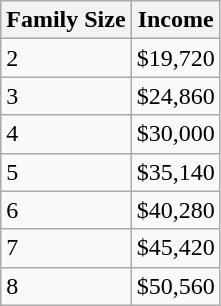<table class="wikitable">
<tr>
<th>Family Size</th>
<th>Income</th>
</tr>
<tr>
<td>2</td>
<td>$19,720</td>
</tr>
<tr>
<td>3</td>
<td>$24,860</td>
</tr>
<tr>
<td>4</td>
<td>$30,000</td>
</tr>
<tr>
<td>5</td>
<td>$35,140</td>
</tr>
<tr>
<td>6</td>
<td>$40,280</td>
</tr>
<tr>
<td>7</td>
<td>$45,420</td>
</tr>
<tr>
<td>8</td>
<td>$50,560</td>
</tr>
</table>
